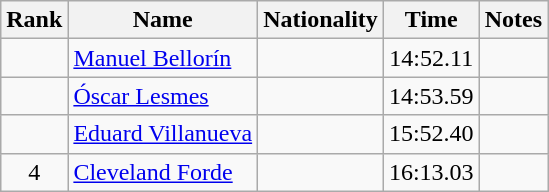<table class="wikitable sortable" style="text-align:center">
<tr>
<th>Rank</th>
<th>Name</th>
<th>Nationality</th>
<th>Time</th>
<th>Notes</th>
</tr>
<tr>
<td align=center></td>
<td align=left><a href='#'>Manuel Bellorín</a></td>
<td align=left></td>
<td>14:52.11</td>
<td></td>
</tr>
<tr>
<td align=center></td>
<td align=left><a href='#'>Óscar Lesmes</a></td>
<td align=left></td>
<td>14:53.59</td>
<td></td>
</tr>
<tr>
<td align=center></td>
<td align=left><a href='#'>Eduard Villanueva</a></td>
<td align=left></td>
<td>15:52.40</td>
<td></td>
</tr>
<tr>
<td align=center>4</td>
<td align=left><a href='#'>Cleveland Forde</a></td>
<td align=left></td>
<td>16:13.03</td>
<td></td>
</tr>
</table>
